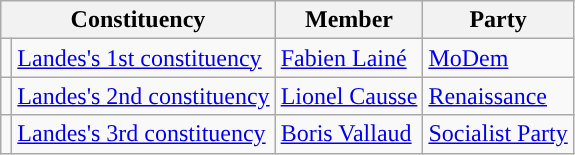<table class="wikitable">
<tr>
<th colspan="2">Constituency</th>
<th>Member</th>
<th>Party</th>
</tr>
<tr>
<td style="background-color: "></td>
<td><a href='#'>Landes's 1st constituency</a></td>
<td><a href='#'>Fabien Lainé</a></td>
<td><a href='#'>MoDem</a></td>
</tr>
<tr>
<td style="background-color: "></td>
<td><a href='#'>Landes's 2nd constituency</a></td>
<td><a href='#'>Lionel Causse</a></td>
<td><a href='#'>Renaissance</a></td>
</tr>
<tr>
<td style="background-color: "></td>
<td><a href='#'>Landes's 3rd constituency</a></td>
<td><a href='#'>Boris Vallaud</a></td>
<td><a href='#'>Socialist Party</a></td>
</tr>
</table>
